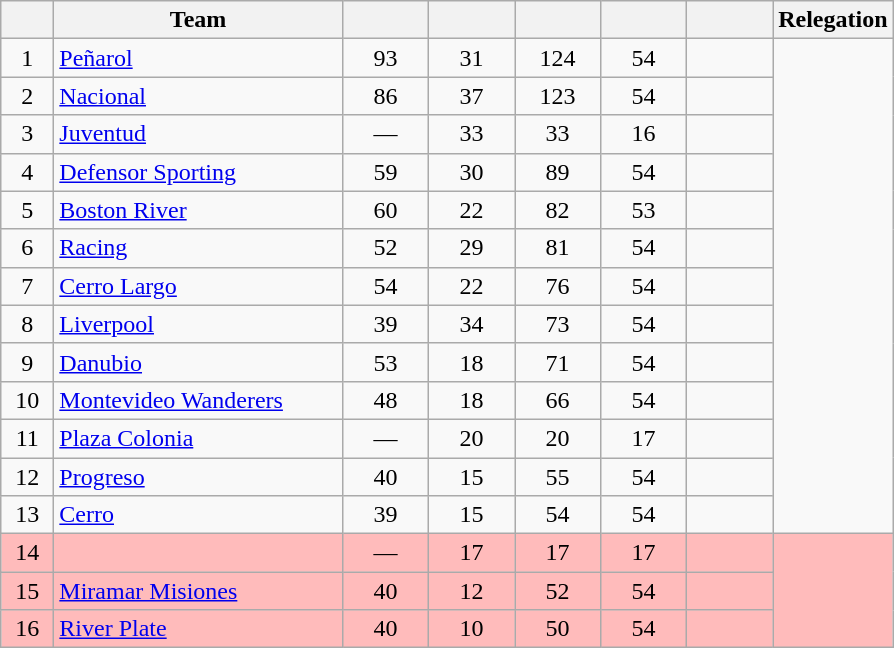<table class="wikitable" style="text-align: center;">
<tr>
<th width=28></th>
<th width=185>Team</th>
<th width=50></th>
<th width=50></th>
<th width=50></th>
<th width=50></th>
<th width=50><br></th>
<th>Relegation</th>
</tr>
<tr>
<td>1</td>
<td align="left"><a href='#'>Peñarol</a></td>
<td>93</td>
<td>31</td>
<td>124</td>
<td>54</td>
<td><strong></strong></td>
<td rowspan=13></td>
</tr>
<tr>
<td>2</td>
<td align="left"><a href='#'>Nacional</a></td>
<td>86</td>
<td>37</td>
<td>123</td>
<td>54</td>
<td><strong></strong></td>
</tr>
<tr>
<td>3</td>
<td align="left"><a href='#'>Juventud</a></td>
<td>—</td>
<td>33</td>
<td>33</td>
<td>16</td>
<td><strong></strong></td>
</tr>
<tr>
<td>4</td>
<td align="left"><a href='#'>Defensor Sporting</a></td>
<td>59</td>
<td>30</td>
<td>89</td>
<td>54</td>
<td><strong></strong></td>
</tr>
<tr>
<td>5</td>
<td align="left"><a href='#'>Boston River</a></td>
<td>60</td>
<td>22</td>
<td>82</td>
<td>53</td>
<td><strong></strong></td>
</tr>
<tr>
<td>6</td>
<td align="left"><a href='#'>Racing</a></td>
<td>52</td>
<td>29</td>
<td>81</td>
<td>54</td>
<td><strong></strong></td>
</tr>
<tr>
<td>7</td>
<td align="left"><a href='#'>Cerro Largo</a></td>
<td>54</td>
<td>22</td>
<td>76</td>
<td>54</td>
<td><strong></strong></td>
</tr>
<tr>
<td>8</td>
<td align="left"><a href='#'>Liverpool</a></td>
<td>39</td>
<td>34</td>
<td>73</td>
<td>54</td>
<td><strong></strong></td>
</tr>
<tr>
<td>9</td>
<td align="left"><a href='#'>Danubio</a></td>
<td>53</td>
<td>18</td>
<td>71</td>
<td>54</td>
<td><strong></strong></td>
</tr>
<tr>
<td>10</td>
<td align="left"><a href='#'>Montevideo Wanderers</a></td>
<td>48</td>
<td>18</td>
<td>66</td>
<td>54</td>
<td><strong></strong></td>
</tr>
<tr>
<td>11</td>
<td align="left"><a href='#'>Plaza Colonia</a></td>
<td>—</td>
<td>20</td>
<td>20</td>
<td>17</td>
<td><strong></strong></td>
</tr>
<tr>
<td>12</td>
<td align="left"><a href='#'>Progreso</a></td>
<td>40</td>
<td>15</td>
<td>55</td>
<td>54</td>
<td><strong></strong></td>
</tr>
<tr>
<td>13</td>
<td align="left"><a href='#'>Cerro</a></td>
<td>39</td>
<td>15</td>
<td>54</td>
<td>54</td>
<td><strong></strong></td>
</tr>
<tr bgcolor=#FFBBBB>
<td>14</td>
<td align="left"></td>
<td>—</td>
<td>17</td>
<td>17</td>
<td>17</td>
<td><strong></strong></td>
<td rowspan=3></td>
</tr>
<tr bgcolor=#FFBBBB>
<td>15</td>
<td align="left"><a href='#'>Miramar Misiones</a></td>
<td>40</td>
<td>12</td>
<td>52</td>
<td>54</td>
<td><strong></strong></td>
</tr>
<tr bgcolor=#FFBBBB>
<td>16</td>
<td align="left"><a href='#'>River Plate</a></td>
<td>40</td>
<td>10</td>
<td>50</td>
<td>54</td>
<td><strong></strong></td>
</tr>
</table>
